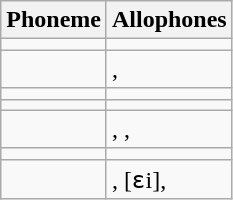<table class="wikitable">
<tr>
<th>Phoneme</th>
<th>Allophones</th>
</tr>
<tr>
<td></td>
<td></td>
</tr>
<tr>
<td></td>
<td>, </td>
</tr>
<tr>
<td></td>
<td></td>
</tr>
<tr>
<td></td>
<td></td>
</tr>
<tr>
<td></td>
<td>, , </td>
</tr>
<tr>
<td></td>
<td></td>
</tr>
<tr>
<td></td>
<td>, [ɛi], </td>
</tr>
</table>
